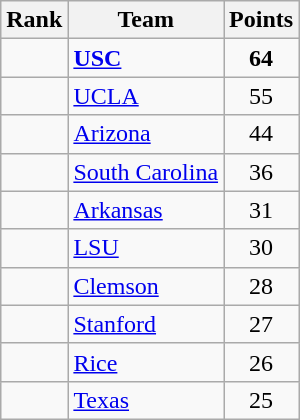<table class="wikitable sortable" style="text-align:center">
<tr>
<th>Rank</th>
<th>Team</th>
<th>Points</th>
</tr>
<tr>
<td></td>
<td align="left"><strong><a href='#'>USC</a></strong></td>
<td><strong>64</strong></td>
</tr>
<tr>
<td></td>
<td align="left"><a href='#'>UCLA</a></td>
<td>55</td>
</tr>
<tr>
<td></td>
<td align="left"><a href='#'>Arizona</a></td>
<td>44</td>
</tr>
<tr>
<td></td>
<td align="left"><a href='#'>South Carolina</a></td>
<td>36</td>
</tr>
<tr>
<td></td>
<td align="left"><a href='#'>Arkansas</a></td>
<td>31</td>
</tr>
<tr>
<td></td>
<td align="left"><a href='#'>LSU</a></td>
<td>30</td>
</tr>
<tr>
<td></td>
<td align="left"><a href='#'>Clemson</a></td>
<td>28</td>
</tr>
<tr>
<td></td>
<td align="left"><a href='#'>Stanford</a></td>
<td>27</td>
</tr>
<tr>
<td></td>
<td align="left"><a href='#'>Rice</a></td>
<td>26</td>
</tr>
<tr>
<td></td>
<td align="left"><a href='#'>Texas</a></td>
<td>25</td>
</tr>
</table>
